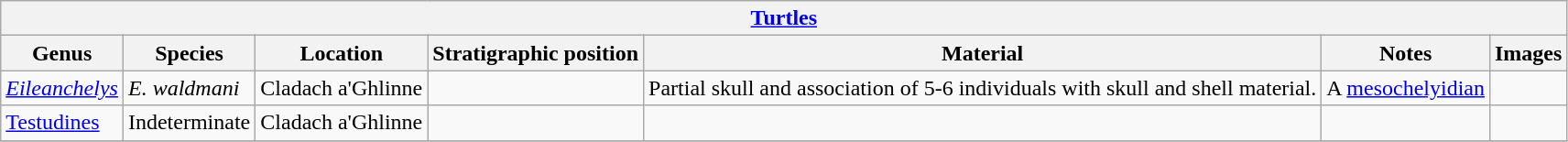<table class="wikitable" align="center">
<tr>
<th colspan="7" align="center"><a href='#'>Turtles</a></th>
</tr>
<tr>
<th>Genus</th>
<th>Species</th>
<th>Location</th>
<th>Stratigraphic position</th>
<th>Material</th>
<th>Notes</th>
<th>Images</th>
</tr>
<tr>
<td><em><a href='#'>Eileanchelys</a></em></td>
<td><em>E. waldmani</em></td>
<td>Cladach a'Ghlinne</td>
<td></td>
<td>Partial skull and association of 5-6 individuals with skull and shell material.</td>
<td>A <a href='#'>mesochelyidian</a></td>
<td></td>
</tr>
<tr>
<td><a href='#'>Testudines</a></td>
<td>Indeterminate</td>
<td>Cladach a'Ghlinne</td>
<td></td>
<td></td>
<td></td>
<td></td>
</tr>
<tr>
</tr>
</table>
